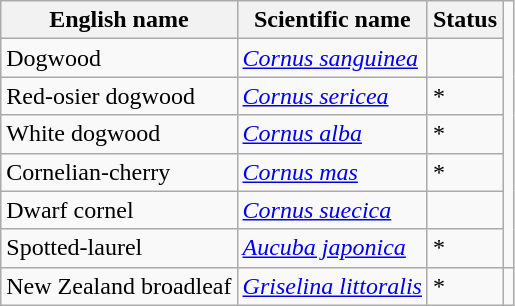<table class="wikitable" |>
<tr>
<th>English name</th>
<th>Scientific name</th>
<th>Status</th>
</tr>
<tr>
<td>Dogwood</td>
<td><em><a href='#'>Cornus sanguinea</a></em></td>
<td></td>
</tr>
<tr>
<td>Red-osier dogwood</td>
<td><em><a href='#'>Cornus sericea</a></em></td>
<td>*</td>
</tr>
<tr>
<td>White dogwood</td>
<td><em><a href='#'>Cornus alba</a></em></td>
<td>*</td>
</tr>
<tr>
<td>Cornelian-cherry</td>
<td><em><a href='#'>Cornus mas</a></em></td>
<td>*</td>
</tr>
<tr>
<td>Dwarf cornel</td>
<td><em><a href='#'>Cornus suecica</a></em></td>
<td></td>
</tr>
<tr>
<td>Spotted-laurel</td>
<td><em><a href='#'>Aucuba japonica</a></em></td>
<td>*</td>
</tr>
<tr>
<td>New Zealand broadleaf</td>
<td><em><a href='#'>Griselina littoralis</a></em></td>
<td>*</td>
<td></td>
</tr>
</table>
